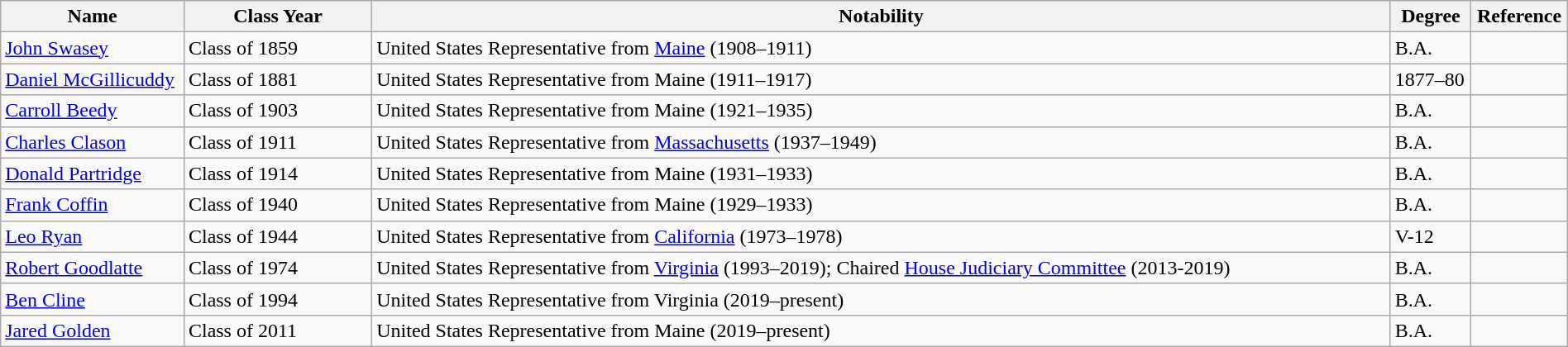<table class="wikitable" style="width:100%">
<tr>
<th style="width:*;">Name</th>
<th style="width:12%;">Class Year</th>
<th class="unsortable" style="width:65%;">Notability</th>
<th>Degree</th>
<th>Reference</th>
</tr>
<tr>
<td><a href='#'>John Swasey</a></td>
<td>Class of 1859</td>
<td>United States Representative from <a href='#'>Maine</a> (1908–1911)</td>
<td>B.A.</td>
<td></td>
</tr>
<tr>
<td><a href='#'>Daniel McGillicuddy</a></td>
<td>Class of 1881</td>
<td>United States Representative from Maine (1911–1917)</td>
<td>1877–80</td>
<td></td>
</tr>
<tr>
<td><a href='#'>Carroll Beedy</a></td>
<td>Class of 1903</td>
<td>United States Representative from Maine (1921–1935)</td>
<td>B.A.</td>
<td></td>
</tr>
<tr>
<td><a href='#'>Charles Clason</a></td>
<td>Class of 1911</td>
<td>United States Representative from <a href='#'>Massachusetts</a> (1937–1949)</td>
<td>B.A.</td>
<td></td>
</tr>
<tr>
<td><a href='#'>Donald Partridge</a></td>
<td>Class of 1914</td>
<td>United States Representative from Maine (1931–1933)</td>
<td>B.A.</td>
<td></td>
</tr>
<tr>
<td><a href='#'>Frank Coffin</a></td>
<td>Class of 1940</td>
<td>United States Representative from Maine (1929–1933)</td>
<td>B.A.</td>
<td></td>
</tr>
<tr>
<td><a href='#'>Leo Ryan</a></td>
<td>Class of 1944</td>
<td>United States Representative from <a href='#'>California</a> (1973–1978)</td>
<td>V-12</td>
<td></td>
</tr>
<tr>
<td><a href='#'>Robert Goodlatte</a></td>
<td>Class of 1974</td>
<td>United States Representative from <a href='#'>Virginia</a> (1993–2019); Chaired <a href='#'>House Judiciary Committee</a> (2013-2019)</td>
<td>B.A.</td>
<td></td>
</tr>
<tr>
<td><a href='#'>Ben Cline</a></td>
<td>Class of 1994</td>
<td>United States Representative from Virginia (2019–present)</td>
<td>B.A.</td>
<td></td>
</tr>
<tr>
<td><a href='#'>Jared Golden</a></td>
<td>Class of 2011</td>
<td>United States Representative from Maine (2019–present)</td>
<td>B.A.</td>
<td></td>
</tr>
</table>
